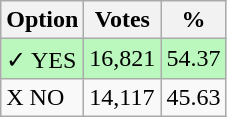<table class="wikitable">
<tr>
<th>Option</th>
<th>Votes</th>
<th>%</th>
</tr>
<tr>
<td style=background:#bbf8be>✓ YES</td>
<td style=background:#bbf8be>16,821</td>
<td style=background:#bbf8be>54.37</td>
</tr>
<tr>
<td>X NO</td>
<td>14,117</td>
<td>45.63</td>
</tr>
</table>
